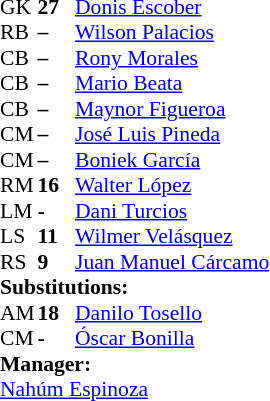<table style="font-size: 90%" cellspacing="0" cellpadding="0">
<tr>
<td colspan=4></td>
</tr>
<tr>
<th width="25"></th>
<th width="25"></th>
</tr>
<tr>
<td>GK</td>
<td><strong>27</strong></td>
<td> <a href='#'>Donis Escober</a></td>
</tr>
<tr>
<td>RB</td>
<td><strong>–</strong></td>
<td> <a href='#'>Wilson Palacios</a></td>
</tr>
<tr>
<td>CB</td>
<td><strong>–</strong></td>
<td> <a href='#'>Rony Morales</a></td>
<td></td>
<td></td>
</tr>
<tr>
<td>CB</td>
<td><strong>–</strong></td>
<td> <a href='#'>Mario Beata</a></td>
</tr>
<tr>
<td>CB</td>
<td><strong>–</strong></td>
<td> <a href='#'>Maynor Figueroa</a></td>
</tr>
<tr>
<td>CM</td>
<td><strong>–</strong></td>
<td> <a href='#'>José Luis Pineda</a></td>
</tr>
<tr>
<td>CM</td>
<td><strong>–</strong></td>
<td> <a href='#'>Boniek García</a></td>
</tr>
<tr>
<td>RM</td>
<td><strong>16</strong></td>
<td> <a href='#'>Walter López</a></td>
<td></td>
<td></td>
</tr>
<tr>
<td>LM</td>
<td><strong>-</strong></td>
<td> <a href='#'>Dani Turcios</a></td>
</tr>
<tr>
<td>LS</td>
<td><strong>11</strong></td>
<td> <a href='#'>Wilmer Velásquez</a></td>
<td></td>
<td></td>
</tr>
<tr>
<td>RS</td>
<td><strong>9</strong></td>
<td> <a href='#'>Juan Manuel Cárcamo</a></td>
</tr>
<tr>
<td colspan=3><strong>Substitutions:</strong></td>
</tr>
<tr>
<td>AM</td>
<td><strong>18</strong></td>
<td> <a href='#'>Danilo Tosello</a></td>
<td></td>
<td></td>
</tr>
<tr>
<td>CM</td>
<td><strong>-</strong></td>
<td> <a href='#'>Óscar Bonilla</a></td>
<td></td>
<td></td>
</tr>
<tr>
<td colspan=3><strong>Manager:</strong></td>
</tr>
<tr>
<td colspan=3> <a href='#'>Nahúm Espinoza</a></td>
</tr>
</table>
